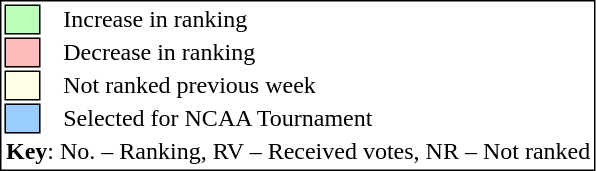<table style="border:1px solid black;">
<tr>
<td style="background:#bbffbb; width:20px; border:1px solid black;"></td>
<td> </td>
<td>Increase in ranking</td>
</tr>
<tr>
<td style="background:#ffbbbb; width:20px; border:1px solid black;"></td>
<td> </td>
<td>Decrease in ranking</td>
</tr>
<tr>
<td style="background:#FFFFE6; width:20px; border:1px solid black;"></td>
<td> </td>
<td>Not ranked previous week</td>
</tr>
<tr>
<td style="background:#9cf; width:20px; border:1px solid black;"></td>
<td> </td>
<td>Selected for NCAA Tournament</td>
</tr>
<tr>
<td colspan="3"><strong>Key</strong>: No. – Ranking, RV – Received votes, NR – Not ranked</td>
</tr>
</table>
